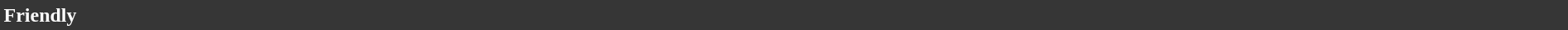<table style="width:100%; background:#363636; color:white;">
<tr>
<td><strong>Friendly</strong></td>
</tr>
</table>
